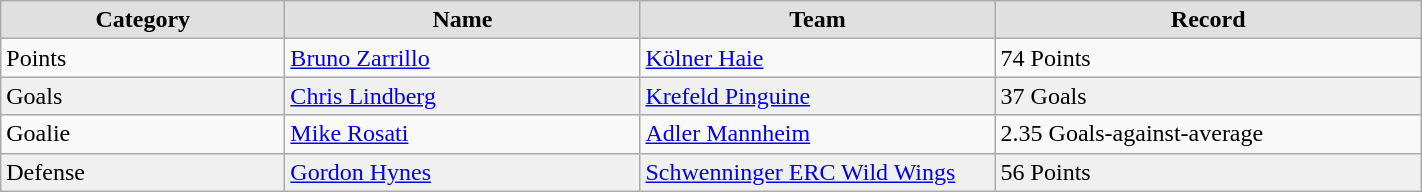<table class="wikitable" style="border: gray solid 1px; border-collapse: collapse;" width="75%">
<tr align="center" style="background:#e0e0e0; font-weight:bold;">
<td width="20%">Category</td>
<td width="25%">Name</td>
<td width="25%">Team</td>
<td width="30%">Record</td>
</tr>
<tr>
<td>Points</td>
<td>  <a href='#'>Bruno Zarrillo</a></td>
<td><a href='#'>Kölner Haie</a></td>
<td>74 Points</td>
</tr>
<tr bgcolor="#f0f0f0">
<td>Goals</td>
<td> <a href='#'>Chris Lindberg</a></td>
<td><a href='#'>Krefeld Pinguine</a></td>
<td>37 Goals</td>
</tr>
<tr>
<td>Goalie</td>
<td>  <a href='#'>Mike Rosati</a></td>
<td><a href='#'>Adler Mannheim</a></td>
<td>2.35 Goals-against-average</td>
</tr>
<tr bgcolor="#f0f0f0">
<td>Defense</td>
<td> <a href='#'>Gordon Hynes</a></td>
<td><a href='#'>Schwenninger ERC Wild Wings</a></td>
<td>56 Points</td>
</tr>
</table>
